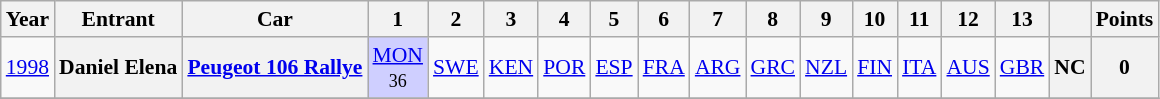<table class="wikitable" style="text-align:center; font-size:90%;">
<tr>
<th>Year</th>
<th>Entrant</th>
<th>Car</th>
<th>1</th>
<th>2</th>
<th>3</th>
<th>4</th>
<th>5</th>
<th>6</th>
<th>7</th>
<th>8</th>
<th>9</th>
<th>10</th>
<th>11</th>
<th>12</th>
<th>13</th>
<th></th>
<th>Points</th>
</tr>
<tr>
<td><a href='#'>1998</a></td>
<th>Daniel Elena</th>
<th><a href='#'>Peugeot 106 Rallye</a></th>
<td style="background:#cfcfff;"><a href='#'>MON</a><br><small>36</small></td>
<td><a href='#'>SWE</a></td>
<td><a href='#'>KEN</a></td>
<td><a href='#'>POR</a></td>
<td><a href='#'>ESP</a></td>
<td><a href='#'>FRA</a></td>
<td><a href='#'>ARG</a></td>
<td><a href='#'>GRC</a></td>
<td><a href='#'>NZL</a></td>
<td><a href='#'>FIN</a></td>
<td><a href='#'>ITA</a></td>
<td><a href='#'>AUS</a></td>
<td><a href='#'>GBR</a></td>
<th>NC</th>
<th>0</th>
</tr>
<tr>
</tr>
</table>
